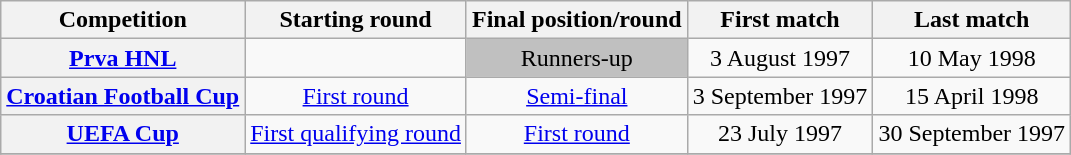<table class="wikitable plainrowheaders" style="text-align:center;">
<tr>
<th scope=col>Competition</th>
<th scope=col>Starting round</th>
<th scope=col>Final position/round</th>
<th scope=col>First match</th>
<th scope=col>Last match</th>
</tr>
<tr>
<th scope=row align=left><a href='#'>Prva HNL</a></th>
<td></td>
<td style="background: silver">Runners-up</td>
<td>3 August 1997</td>
<td>10 May 1998</td>
</tr>
<tr>
<th scope=row align=left><a href='#'>Croatian Football Cup</a></th>
<td><a href='#'>First round</a></td>
<td><a href='#'>Semi-final</a></td>
<td>3 September 1997</td>
<td>15 April 1998</td>
</tr>
<tr>
<th scope=row align=left><a href='#'>UEFA Cup</a></th>
<td><a href='#'>First qualifying round</a></td>
<td><a href='#'>First round</a></td>
<td>23 July 1997</td>
<td>30 September 1997</td>
</tr>
<tr>
</tr>
</table>
